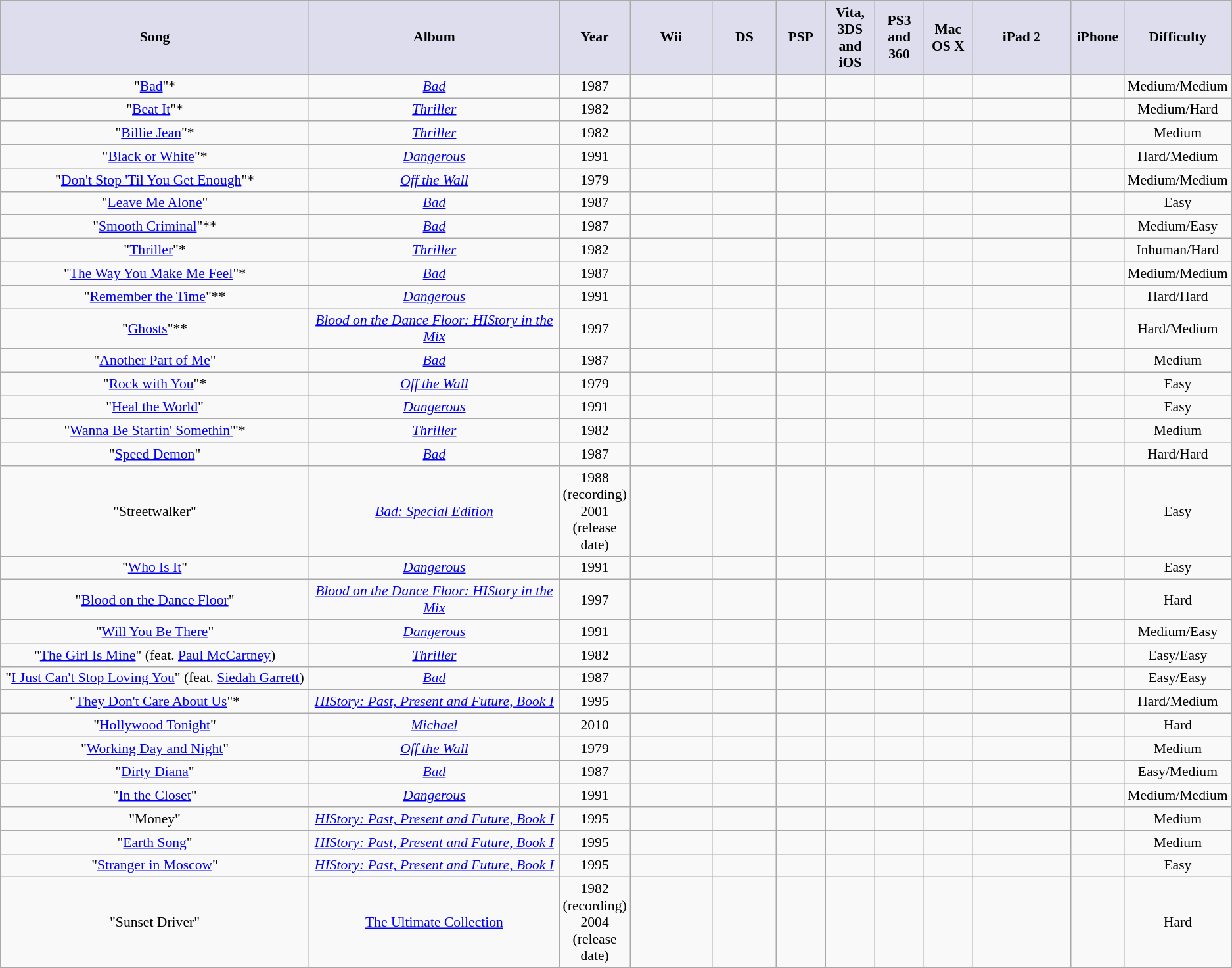<table class="wikitable sortable" style="font-size:90%; text-align: center">
<tr>
<th style="background:#dde; width:400px;">Song</th>
<th style="background:#dde; width:325px;">Album</th>
<th style="background:#dde; width:50px;">Year</th>
<th style="background:#dde; width:100px;">Wii</th>
<th style="background:#dde; width:75px;">DS</th>
<th style="background:#dde; width:50px;">PSP</th>
<th style="background:#dde; width:50px">Vita, 3DS and iOS</th>
<th style="background:#dde; width:50px;">PS3 and 360</th>
<th style="background:#dde; width:50px;">Mac OS X</th>
<th style="background:#dde; width:120px;">iPad 2</th>
<th style="background:#dde; width:50px">iPhone</th>
<th style="background:#dde; width:50px">Difficulty</th>
</tr>
<tr>
<td>"<a href='#'>Bad</a>"*</td>
<td><em><a href='#'>Bad</a></em></td>
<td>1987</td>
<td></td>
<td></td>
<td></td>
<td></td>
<td></td>
<td></td>
<td></td>
<td></td>
<td>Medium/Medium</td>
</tr>
<tr>
<td>"<a href='#'>Beat It</a>"*</td>
<td><em><a href='#'>Thriller</a></em></td>
<td>1982</td>
<td></td>
<td></td>
<td></td>
<td></td>
<td></td>
<td></td>
<td></td>
<td></td>
<td>Medium/Hard</td>
</tr>
<tr>
<td>"<a href='#'>Billie Jean</a>"*</td>
<td><em><a href='#'>Thriller</a></em></td>
<td>1982</td>
<td></td>
<td></td>
<td></td>
<td></td>
<td></td>
<td></td>
<td></td>
<td></td>
<td>Medium</td>
</tr>
<tr>
<td>"<a href='#'>Black or White</a>"*</td>
<td><em><a href='#'>Dangerous</a></em></td>
<td>1991</td>
<td></td>
<td></td>
<td></td>
<td></td>
<td></td>
<td></td>
<td></td>
<td></td>
<td>Hard/Medium</td>
</tr>
<tr>
<td>"<a href='#'>Don't Stop 'Til You Get Enough</a>"*</td>
<td><em><a href='#'>Off the Wall</a></em></td>
<td>1979</td>
<td></td>
<td></td>
<td></td>
<td></td>
<td></td>
<td></td>
<td></td>
<td></td>
<td>Medium/Medium</td>
</tr>
<tr>
<td>"<a href='#'>Leave Me Alone</a>"</td>
<td><em><a href='#'>Bad</a></em></td>
<td>1987</td>
<td></td>
<td></td>
<td></td>
<td></td>
<td></td>
<td></td>
<td></td>
<td></td>
<td>Easy</td>
</tr>
<tr>
<td>"<a href='#'>Smooth Criminal</a>"**</td>
<td><em><a href='#'>Bad</a></em></td>
<td>1987</td>
<td></td>
<td></td>
<td></td>
<td></td>
<td></td>
<td></td>
<td></td>
<td></td>
<td>Medium/Easy</td>
</tr>
<tr>
<td>"<a href='#'>Thriller</a>"*</td>
<td><em><a href='#'>Thriller</a></em></td>
<td>1982</td>
<td></td>
<td></td>
<td></td>
<td></td>
<td></td>
<td></td>
<td></td>
<td></td>
<td>Inhuman/Hard</td>
</tr>
<tr>
<td>"<a href='#'>The Way You Make Me Feel</a>"*</td>
<td><em><a href='#'>Bad</a></em></td>
<td>1987</td>
<td></td>
<td></td>
<td></td>
<td></td>
<td></td>
<td></td>
<td></td>
<td></td>
<td>Medium/Medium</td>
</tr>
<tr>
<td>"<a href='#'>Remember the Time</a>"**</td>
<td><em><a href='#'>Dangerous</a></em></td>
<td>1991</td>
<td></td>
<td></td>
<td></td>
<td></td>
<td></td>
<td></td>
<td></td>
<td></td>
<td>Hard/Hard</td>
</tr>
<tr>
<td>"<a href='#'>Ghosts</a>"**</td>
<td><em><a href='#'>Blood on the Dance Floor: HIStory in the Mix</a></em></td>
<td>1997</td>
<td></td>
<td></td>
<td></td>
<td></td>
<td></td>
<td></td>
<td></td>
<td></td>
<td>Hard/Medium</td>
</tr>
<tr>
<td>"<a href='#'>Another Part of Me</a>"</td>
<td><em><a href='#'>Bad</a></em></td>
<td>1987</td>
<td></td>
<td></td>
<td></td>
<td></td>
<td></td>
<td></td>
<td></td>
<td></td>
<td>Medium</td>
</tr>
<tr>
<td>"<a href='#'>Rock with You</a>"*</td>
<td><em><a href='#'>Off the Wall</a></em></td>
<td>1979</td>
<td></td>
<td></td>
<td></td>
<td></td>
<td></td>
<td></td>
<td></td>
<td></td>
<td>Easy</td>
</tr>
<tr>
<td>"<a href='#'>Heal the World</a>"</td>
<td><em><a href='#'>Dangerous</a></em></td>
<td>1991</td>
<td></td>
<td></td>
<td></td>
<td></td>
<td></td>
<td></td>
<td></td>
<td></td>
<td>Easy</td>
</tr>
<tr>
<td>"<a href='#'>Wanna Be Startin' Somethin'</a>"*</td>
<td><em><a href='#'>Thriller</a></em></td>
<td>1982</td>
<td></td>
<td></td>
<td></td>
<td></td>
<td></td>
<td></td>
<td></td>
<td></td>
<td>Medium</td>
</tr>
<tr>
<td>"<a href='#'>Speed Demon</a>"</td>
<td><em><a href='#'>Bad</a></em></td>
<td>1987</td>
<td></td>
<td></td>
<td></td>
<td></td>
<td></td>
<td></td>
<td></td>
<td></td>
<td>Hard/Hard</td>
</tr>
<tr>
<td>"Streetwalker"</td>
<td><em><a href='#'>Bad: Special Edition</a></em></td>
<td>1988 (recording) 2001 (release date)</td>
<td></td>
<td></td>
<td></td>
<td></td>
<td></td>
<td></td>
<td></td>
<td></td>
<td>Easy</td>
</tr>
<tr>
<td>"<a href='#'>Who Is It</a>"</td>
<td><em><a href='#'>Dangerous</a></em></td>
<td>1991</td>
<td></td>
<td></td>
<td></td>
<td></td>
<td></td>
<td></td>
<td></td>
<td></td>
<td>Easy</td>
</tr>
<tr>
<td>"<a href='#'>Blood on the Dance Floor</a>"</td>
<td><em><a href='#'>Blood on the Dance Floor: HIStory in the Mix</a></em></td>
<td>1997</td>
<td></td>
<td></td>
<td></td>
<td></td>
<td></td>
<td></td>
<td></td>
<td></td>
<td>Hard</td>
</tr>
<tr>
<td>"<a href='#'>Will You Be There</a>"</td>
<td><em><a href='#'>Dangerous</a></em></td>
<td>1991</td>
<td></td>
<td></td>
<td></td>
<td></td>
<td></td>
<td></td>
<td></td>
<td></td>
<td>Medium/Easy</td>
</tr>
<tr>
<td>"<a href='#'>The Girl Is Mine</a>" (feat. <a href='#'>Paul McCartney</a>)</td>
<td><em><a href='#'>Thriller</a></em></td>
<td>1982</td>
<td></td>
<td></td>
<td></td>
<td></td>
<td></td>
<td></td>
<td></td>
<td></td>
<td>Easy/Easy</td>
</tr>
<tr>
<td>"<a href='#'>I Just Can't Stop Loving You</a>" (feat. <a href='#'>Siedah Garrett</a>)</td>
<td><em><a href='#'>Bad</a></em></td>
<td>1987</td>
<td></td>
<td></td>
<td></td>
<td></td>
<td></td>
<td></td>
<td></td>
<td></td>
<td>Easy/Easy</td>
</tr>
<tr>
<td>"<a href='#'>They Don't Care About Us</a>"*</td>
<td><em><a href='#'>HIStory: Past, Present and Future, Book I</a></em></td>
<td>1995</td>
<td></td>
<td></td>
<td></td>
<td></td>
<td></td>
<td></td>
<td></td>
<td></td>
<td>Hard/Medium</td>
</tr>
<tr>
<td>"<a href='#'>Hollywood Tonight</a>"</td>
<td><em><a href='#'>Michael</a></em></td>
<td>2010</td>
<td></td>
<td></td>
<td></td>
<td></td>
<td></td>
<td></td>
<td></td>
<td></td>
<td>Hard</td>
</tr>
<tr>
<td>"<a href='#'>Working Day and Night</a>"</td>
<td><em><a href='#'>Off the Wall</a></em></td>
<td>1979</td>
<td></td>
<td></td>
<td></td>
<td></td>
<td></td>
<td></td>
<td></td>
<td></td>
<td>Medium</td>
</tr>
<tr>
<td>"<a href='#'>Dirty Diana</a>"</td>
<td><em><a href='#'>Bad</a></em></td>
<td>1987</td>
<td></td>
<td></td>
<td></td>
<td></td>
<td></td>
<td></td>
<td></td>
<td></td>
<td>Easy/Medium</td>
</tr>
<tr>
<td>"<a href='#'>In the Closet</a>"</td>
<td><em><a href='#'>Dangerous</a></em></td>
<td>1991</td>
<td></td>
<td></td>
<td></td>
<td></td>
<td></td>
<td></td>
<td></td>
<td></td>
<td>Medium/Medium</td>
</tr>
<tr>
<td>"Money"</td>
<td><em><a href='#'>HIStory: Past, Present and Future, Book I</a></em></td>
<td>1995</td>
<td></td>
<td></td>
<td></td>
<td></td>
<td></td>
<td></td>
<td></td>
<td></td>
<td>Medium</td>
</tr>
<tr>
<td>"<a href='#'>Earth Song</a>"</td>
<td><em><a href='#'>HIStory: Past, Present and Future, Book I</a></em></td>
<td>1995</td>
<td></td>
<td></td>
<td></td>
<td></td>
<td></td>
<td></td>
<td></td>
<td></td>
<td>Medium</td>
</tr>
<tr>
<td>"<a href='#'>Stranger in Moscow</a>"</td>
<td><em><a href='#'>HIStory: Past, Present and Future, Book I</a></em></td>
<td>1995</td>
<td></td>
<td></td>
<td></td>
<td></td>
<td></td>
<td></td>
<td></td>
<td></td>
<td>Easy</td>
</tr>
<tr>
<td>"Sunset Driver"</td>
<td><a href='#'>The Ultimate Collection</a></td>
<td>1982 (recording) 2004 (release date)</td>
<td></td>
<td></td>
<td></td>
<td></td>
<td></td>
<td></td>
<td></td>
<td></td>
<td>Hard</td>
</tr>
<tr>
</tr>
</table>
